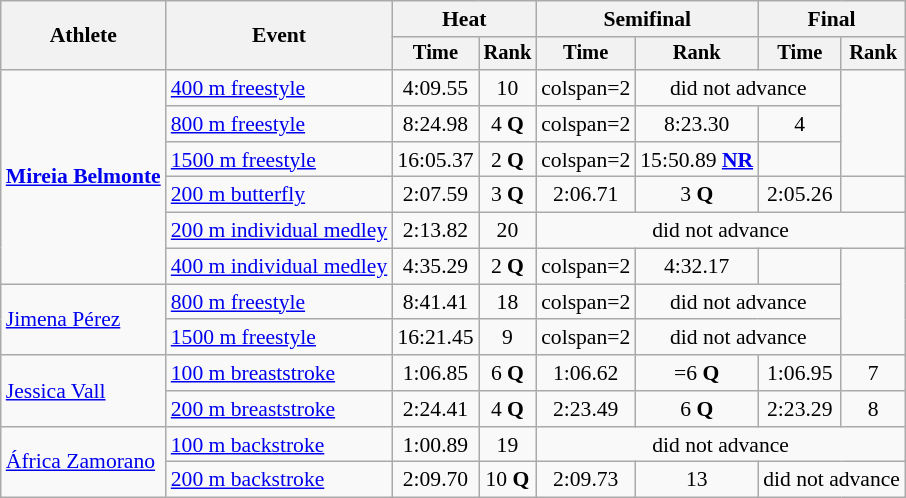<table class=wikitable style="font-size:90%">
<tr>
<th rowspan="2">Athlete</th>
<th rowspan="2">Event</th>
<th colspan="2">Heat</th>
<th colspan="2">Semifinal</th>
<th colspan="2">Final</th>
</tr>
<tr style="font-size:95%">
<th>Time</th>
<th>Rank</th>
<th>Time</th>
<th>Rank</th>
<th>Time</th>
<th>Rank</th>
</tr>
<tr align=center>
<td align=left rowspan=6><strong><a href='#'>Mireia Belmonte</a></strong></td>
<td align=left><a href='#'>400 m freestyle</a></td>
<td>4:09.55</td>
<td>10</td>
<td>colspan=2 </td>
<td colspan=2>did not advance</td>
</tr>
<tr align=center>
<td align=left><a href='#'>800 m freestyle</a></td>
<td>8:24.98</td>
<td>4 <strong>Q</strong></td>
<td>colspan=2 </td>
<td>8:23.30</td>
<td>4</td>
</tr>
<tr align=center>
<td align=left><a href='#'>1500 m freestyle</a></td>
<td>16:05.37</td>
<td>2 <strong>Q</strong></td>
<td>colspan=2 </td>
<td>15:50.89 <strong><a href='#'>NR</a></strong></td>
<td></td>
</tr>
<tr align=center>
<td align=left><a href='#'>200 m butterfly</a></td>
<td>2:07.59</td>
<td>3 <strong>Q</strong></td>
<td>2:06.71</td>
<td>3 <strong>Q</strong></td>
<td>2:05.26</td>
<td></td>
</tr>
<tr align=center>
<td align=left><a href='#'>200 m individual medley</a></td>
<td>2:13.82</td>
<td>20</td>
<td colspan=4>did not advance</td>
</tr>
<tr align=center>
<td align=left><a href='#'>400 m individual medley</a></td>
<td>4:35.29</td>
<td>2 <strong>Q</strong></td>
<td>colspan=2 </td>
<td>4:32.17</td>
<td></td>
</tr>
<tr align=center>
<td align=left rowspan=2><a href='#'>Jimena Pérez</a></td>
<td align=left><a href='#'>800 m freestyle</a></td>
<td>8:41.41</td>
<td>18</td>
<td>colspan=2 </td>
<td colspan=2>did not advance</td>
</tr>
<tr align=center>
<td align=left><a href='#'>1500 m freestyle</a></td>
<td>16:21.45</td>
<td>9</td>
<td>colspan=2 </td>
<td colspan=2>did not advance</td>
</tr>
<tr align=center>
<td align=left rowspan=2><a href='#'>Jessica Vall</a></td>
<td align=left><a href='#'>100 m breaststroke</a></td>
<td>1:06.85</td>
<td>6 <strong>Q</strong></td>
<td>1:06.62</td>
<td>=6 <strong>Q</strong></td>
<td>1:06.95</td>
<td>7</td>
</tr>
<tr align=center>
<td align=left><a href='#'>200 m breaststroke</a></td>
<td>2:24.41</td>
<td>4 <strong>Q</strong></td>
<td>2:23.49</td>
<td>6 <strong>Q</strong></td>
<td>2:23.29</td>
<td>8</td>
</tr>
<tr align=center>
<td align=left rowspan=2><a href='#'>África Zamorano</a></td>
<td align=left><a href='#'>100 m backstroke</a></td>
<td>1:00.89</td>
<td>19</td>
<td colspan=4>did not advance</td>
</tr>
<tr align=center>
<td align=left><a href='#'>200 m backstroke</a></td>
<td>2:09.70</td>
<td>10 <strong>Q</strong></td>
<td>2:09.73</td>
<td>13</td>
<td colspan=2>did not advance</td>
</tr>
</table>
